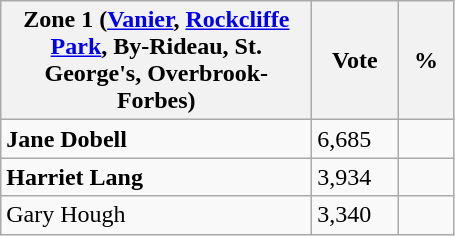<table class="wikitable">
<tr>
<th bgcolor="#DDDDFF" width="200px">Zone 1 (<a href='#'>Vanier</a>, <a href='#'>Rockcliffe Park</a>, By-Rideau, St. George's, Overbrook-Forbes)</th>
<th bgcolor="#DDDDFF" width="50px">Vote</th>
<th bgcolor="#DDDDFF" width="30px">%</th>
</tr>
<tr>
<td><strong>Jane Dobell</strong></td>
<td>6,685</td>
<td></td>
</tr>
<tr>
<td><strong>Harriet Lang</strong></td>
<td>3,934</td>
<td></td>
</tr>
<tr>
<td>Gary Hough</td>
<td>3,340</td>
<td></td>
</tr>
</table>
